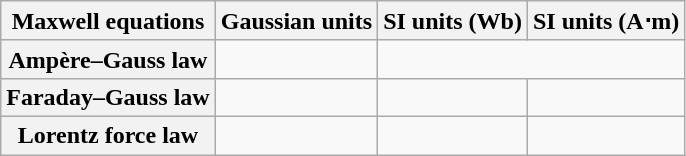<table class="wikitable">
<tr>
<th>Maxwell equations</th>
<th>Gaussian units</th>
<th>SI units (Wb)</th>
<th>SI units (A⋅m)</th>
</tr>
<tr>
<th>Ampère–Gauss law</th>
<td></td>
<td colspan="2"></td>
</tr>
<tr>
<th>Faraday–Gauss law</th>
<td></td>
<td></td>
<td></td>
</tr>
<tr>
<th>Lorentz force law</th>
<td></td>
<td></td>
<td></td>
</tr>
</table>
